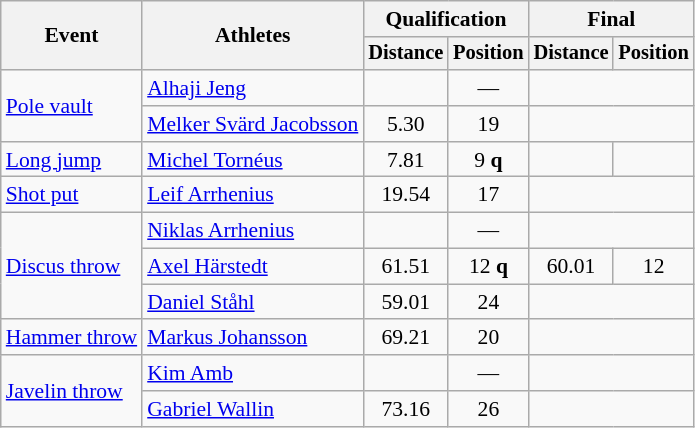<table class=wikitable style="font-size:90%">
<tr>
<th rowspan="2">Event</th>
<th rowspan="2">Athletes</th>
<th colspan="2">Qualification</th>
<th colspan="2">Final</th>
</tr>
<tr style="font-size:95%">
<th>Distance</th>
<th>Position</th>
<th>Distance</th>
<th>Position</th>
</tr>
<tr>
<td rowspan=2><a href='#'>Pole vault</a></td>
<td><a href='#'>Alhaji Jeng</a></td>
<td align=center></td>
<td align=center>—</td>
<td align=center colspan=2></td>
</tr>
<tr>
<td><a href='#'>Melker Svärd Jacobsson</a></td>
<td align=center>5.30</td>
<td align=center>19</td>
<td align=center colspan=2></td>
</tr>
<tr>
<td><a href='#'>Long jump</a></td>
<td><a href='#'>Michel Tornéus</a></td>
<td align=center>7.81</td>
<td align=center>9 <strong>q</strong></td>
<td align=center></td>
<td align=center></td>
</tr>
<tr>
<td><a href='#'>Shot put</a></td>
<td><a href='#'>Leif Arrhenius</a></td>
<td align=center>19.54</td>
<td align=center>17</td>
<td align=center colspan=2></td>
</tr>
<tr>
<td rowspan=3><a href='#'>Discus throw</a></td>
<td><a href='#'>Niklas Arrhenius</a></td>
<td align=center></td>
<td align=center>—</td>
<td align=center colspan=2></td>
</tr>
<tr>
<td><a href='#'>Axel Härstedt</a></td>
<td align=center>61.51</td>
<td align=center>12 <strong>q</strong></td>
<td align=center>60.01</td>
<td align=center>12</td>
</tr>
<tr>
<td><a href='#'>Daniel Ståhl</a></td>
<td align=center>59.01</td>
<td align=center>24</td>
<td align=center colspan=2></td>
</tr>
<tr>
<td><a href='#'>Hammer throw</a></td>
<td><a href='#'>Markus Johansson</a></td>
<td align=center>69.21</td>
<td align=center>20</td>
<td align=center colspan=2></td>
</tr>
<tr>
<td rowspan=2><a href='#'>Javelin throw</a></td>
<td><a href='#'>Kim Amb</a></td>
<td align=center></td>
<td align=center>—</td>
<td align=center colspan=2></td>
</tr>
<tr>
<td><a href='#'>Gabriel Wallin</a></td>
<td align=center>73.16</td>
<td align=center>26</td>
<td align=center colspan=2></td>
</tr>
</table>
